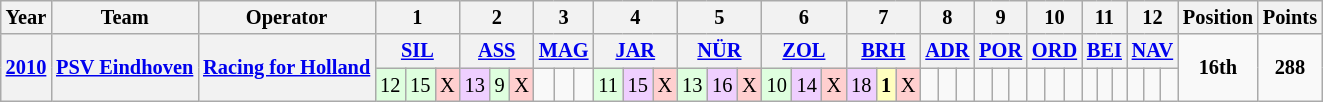<table class="wikitable" style="text-align:center; font-size:85%">
<tr>
<th>Year</th>
<th>Team</th>
<th>Operator</th>
<th colspan=3>1</th>
<th colspan=3>2</th>
<th colspan=3>3</th>
<th colspan=3>4</th>
<th colspan=3>5</th>
<th colspan=3>6</th>
<th colspan=3>7</th>
<th colspan=3>8</th>
<th colspan=3>9</th>
<th colspan=3>10</th>
<th colspan=3>11</th>
<th colspan=3>12</th>
<th>Position</th>
<th>Points</th>
</tr>
<tr>
<th rowspan=2><a href='#'>2010</a></th>
<th rowspan=2 nowrap><a href='#'>PSV Eindhoven</a></th>
<th rowspan=2 nowrap><a href='#'>Racing for Holland</a></th>
<th colspan=3><a href='#'>SIL</a><br></th>
<th colspan=3><a href='#'>ASS</a><br></th>
<th colspan=3><a href='#'>MAG</a><br></th>
<th colspan=3><a href='#'>JAR</a><br></th>
<th colspan=3><a href='#'>NÜR</a><br></th>
<th colspan=3><a href='#'>ZOL</a><br></th>
<th colspan=3><a href='#'>BRH</a><br></th>
<th colspan=3><a href='#'>ADR</a><br></th>
<th colspan=3><a href='#'>POR</a><br></th>
<th colspan=3><a href='#'>ORD</a><br></th>
<th colspan=3><a href='#'>BEI</a><br></th>
<th colspan=3><a href='#'>NAV</a><br></th>
<td rowspan=2><strong>16th</strong></td>
<td rowspan=2><strong>288</strong></td>
</tr>
<tr>
<td style="background:#dfffdf;">12</td>
<td style="background:#dfffdf;">15</td>
<td style="background:#ffcfcf;">X</td>
<td style="background:#efcfff;">13</td>
<td style="background:#dfffdf;">9</td>
<td style="background:#ffcfcf;">X</td>
<td></td>
<td></td>
<td></td>
<td style="background:#dfffdf;">11</td>
<td style="background:#efcfff;">15</td>
<td style="background:#ffcfcf;">X</td>
<td style="background:#dfffdf;">13</td>
<td style="background:#efcfff;">16</td>
<td style="background:#ffcfcf;">X</td>
<td style="background:#dfffdf;">10</td>
<td style="background:#efcfff;">14</td>
<td style="background:#ffcfcf;">X</td>
<td style="background:#efcfff;">18</td>
<td style="background:#ffffbf;"><strong>1</strong></td>
<td style="background:#ffcfcf;">X</td>
<td></td>
<td></td>
<td></td>
<td></td>
<td></td>
<td></td>
<td></td>
<td></td>
<td></td>
<td></td>
<td></td>
<td></td>
<td></td>
<td></td>
<td></td>
</tr>
</table>
